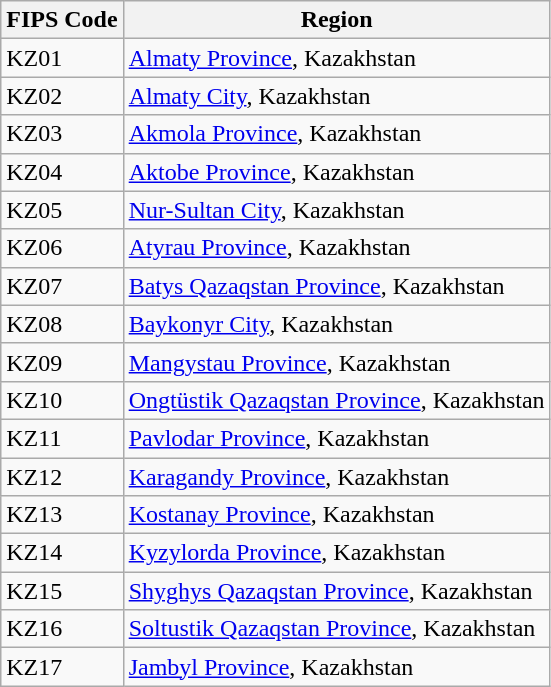<table class="wikitable">
<tr>
<th>FIPS Code</th>
<th>Region</th>
</tr>
<tr>
<td>KZ01</td>
<td><a href='#'>Almaty Province</a>, Kazakhstan</td>
</tr>
<tr>
<td>KZ02</td>
<td><a href='#'>Almaty City</a>, Kazakhstan</td>
</tr>
<tr>
<td>KZ03</td>
<td><a href='#'>Akmola Province</a>, Kazakhstan</td>
</tr>
<tr>
<td>KZ04</td>
<td><a href='#'>Aktobe Province</a>, Kazakhstan</td>
</tr>
<tr>
<td>KZ05</td>
<td><a href='#'>Nur-Sultan City</a>, Kazakhstan</td>
</tr>
<tr>
<td>KZ06</td>
<td><a href='#'>Atyrau Province</a>, Kazakhstan</td>
</tr>
<tr>
<td>KZ07</td>
<td><a href='#'>Batys Qazaqstan Province</a>, Kazakhstan</td>
</tr>
<tr>
<td>KZ08</td>
<td><a href='#'>Baykonyr City</a>, Kazakhstan</td>
</tr>
<tr>
<td>KZ09</td>
<td><a href='#'>Mangystau Province</a>, Kazakhstan</td>
</tr>
<tr>
<td>KZ10</td>
<td><a href='#'>Ongtüstik Qazaqstan Province</a>, Kazakhstan</td>
</tr>
<tr>
<td>KZ11</td>
<td><a href='#'>Pavlodar Province</a>, Kazakhstan</td>
</tr>
<tr>
<td>KZ12</td>
<td><a href='#'>Karagandy Province</a>, Kazakhstan</td>
</tr>
<tr>
<td>KZ13</td>
<td><a href='#'>Kostanay Province</a>, Kazakhstan</td>
</tr>
<tr>
<td>KZ14</td>
<td><a href='#'>Kyzylorda Province</a>, Kazakhstan</td>
</tr>
<tr>
<td>KZ15</td>
<td><a href='#'>Shyghys Qazaqstan Province</a>, Kazakhstan</td>
</tr>
<tr>
<td>KZ16</td>
<td><a href='#'>Soltustik Qazaqstan Province</a>, Kazakhstan</td>
</tr>
<tr>
<td>KZ17</td>
<td><a href='#'>Jambyl Province</a>, Kazakhstan</td>
</tr>
</table>
